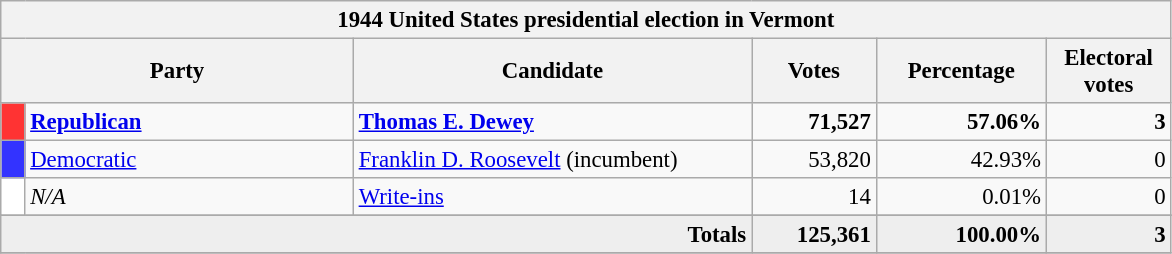<table class="wikitable" style="font-size: 95%;">
<tr>
<th colspan="6">1944 United States presidential election in Vermont</th>
</tr>
<tr>
<th colspan="2" style="width: 15em">Party</th>
<th style="width: 17em">Candidate</th>
<th style="width: 5em">Votes</th>
<th style="width: 7em">Percentage</th>
<th style="width: 5em">Electoral votes</th>
</tr>
<tr>
<th style="background-color:#FF3333; width: 3px"></th>
<td style="width: 130px"><strong><a href='#'>Republican</a></strong></td>
<td><strong><a href='#'>Thomas E. Dewey</a></strong></td>
<td align="right"><strong>71,527</strong></td>
<td align="right"><strong>57.06%</strong></td>
<td align="right"><strong>3</strong></td>
</tr>
<tr>
<th style="background-color:#3333FF; width: 3px"></th>
<td style="width: 130px"><a href='#'>Democratic</a></td>
<td><a href='#'>Franklin D. Roosevelt</a> (incumbent)</td>
<td align="right">53,820</td>
<td align="right">42.93%</td>
<td align="right">0</td>
</tr>
<tr>
<th style="background-color:#FFFFFF; width: 3px"></th>
<td style="width: 130px"><em>N/A</em></td>
<td><a href='#'>Write-ins</a></td>
<td align="right">14</td>
<td align="right">0.01%</td>
<td align="right">0</td>
</tr>
<tr>
</tr>
<tr bgcolor="#EEEEEE">
<td colspan="3" align="right"><strong>Totals</strong></td>
<td align="right"><strong>125,361</strong></td>
<td align="right"><strong>100.00%</strong></td>
<td align="right"><strong>3</strong></td>
</tr>
<tr bgcolor="#EEEEEE">
</tr>
</table>
